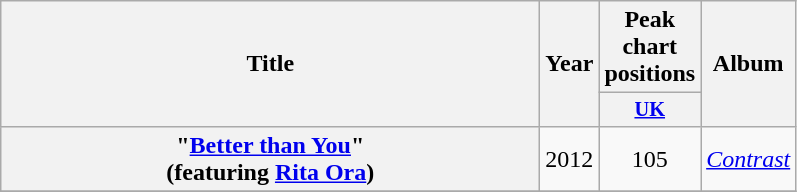<table class="wikitable plainrowheaders" style="text-align:center;">
<tr>
<th scope="col" rowspan="2" style="width:22em;">Title</th>
<th scope="col" rowspan="2" style="width:1em;">Year</th>
<th scope="col" colspan="1">Peak chart positions</th>
<th scope="col" rowspan="2">Album</th>
</tr>
<tr>
<th scope="col" style="width:3em;font-size:85%;"><a href='#'>UK</a><br></th>
</tr>
<tr>
<th scope="row">"<a href='#'>Better than You</a>"<br><span>(featuring <a href='#'>Rita Ora</a>)</span></th>
<td>2012</td>
<td>105</td>
<td><em><a href='#'>Contrast</a></em></td>
</tr>
<tr>
</tr>
</table>
